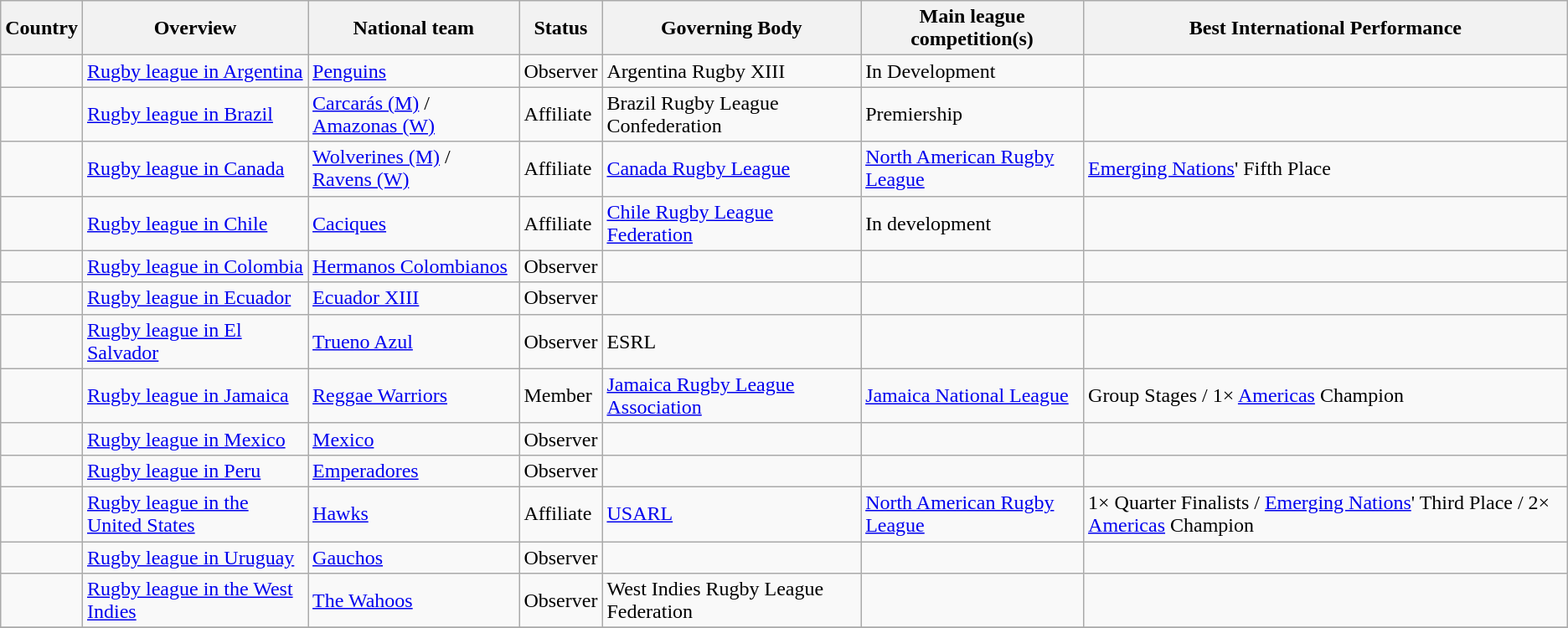<table class="wikitable">
<tr>
<th>Country</th>
<th>Overview</th>
<th>National team</th>
<th>Status</th>
<th>Governing Body</th>
<th>Main league competition(s)</th>
<th>Best International Performance</th>
</tr>
<tr>
<td></td>
<td><a href='#'>Rugby league in Argentina</a></td>
<td><a href='#'>Penguins</a></td>
<td>Observer</td>
<td>Argentina Rugby XIII</td>
<td>In Development</td>
<td></td>
</tr>
<tr>
<td></td>
<td><a href='#'>Rugby league in Brazil</a></td>
<td><a href='#'>Carcarás (M)</a> / <a href='#'>Amazonas (W)</a></td>
<td>Affiliate</td>
<td>Brazil Rugby League Confederation</td>
<td>Premiership</td>
<td></td>
</tr>
<tr>
<td></td>
<td><a href='#'>Rugby league in Canada</a></td>
<td><a href='#'>Wolverines (M)</a> / <a href='#'>Ravens (W)</a></td>
<td>Affiliate</td>
<td><a href='#'>Canada Rugby League</a></td>
<td><a href='#'>North American Rugby League</a></td>
<td><a href='#'>Emerging Nations</a>' Fifth Place</td>
</tr>
<tr>
<td></td>
<td><a href='#'>Rugby league in Chile</a></td>
<td><a href='#'>Caciques</a></td>
<td>Affiliate</td>
<td><a href='#'>Chile Rugby League Federation</a></td>
<td>In development</td>
<td></td>
</tr>
<tr>
<td></td>
<td><a href='#'>Rugby league in Colombia</a></td>
<td><a href='#'>Hermanos Colombianos</a></td>
<td>Observer</td>
<td></td>
<td></td>
<td></td>
</tr>
<tr>
<td></td>
<td><a href='#'>Rugby league in Ecuador</a></td>
<td><a href='#'>Ecuador XIII</a></td>
<td>Observer</td>
<td></td>
<td></td>
<td></td>
</tr>
<tr>
<td></td>
<td><a href='#'>Rugby league in El Salvador</a></td>
<td><a href='#'>Trueno Azul</a></td>
<td>Observer</td>
<td>ESRL</td>
<td></td>
<td></td>
</tr>
<tr>
<td></td>
<td><a href='#'>Rugby league in Jamaica</a></td>
<td><a href='#'>Reggae Warriors</a></td>
<td>Member</td>
<td><a href='#'>Jamaica Rugby League Association</a></td>
<td><a href='#'>Jamaica National League</a></td>
<td>Group Stages / 1× <a href='#'>Americas</a> Champion</td>
</tr>
<tr>
<td></td>
<td><a href='#'>Rugby league in Mexico</a></td>
<td><a href='#'>Mexico</a></td>
<td>Observer</td>
<td></td>
<td></td>
<td></td>
</tr>
<tr>
<td></td>
<td><a href='#'>Rugby league in Peru</a></td>
<td><a href='#'>Emperadores</a></td>
<td>Observer</td>
<td></td>
<td></td>
<td></td>
</tr>
<tr>
<td></td>
<td><a href='#'>Rugby league in the United States</a></td>
<td><a href='#'>Hawks</a></td>
<td>Affiliate</td>
<td><a href='#'>USARL</a></td>
<td><a href='#'>North American Rugby League</a></td>
<td>1× Quarter Finalists / <a href='#'>Emerging Nations</a>' Third Place / 2× <a href='#'>Americas</a> Champion</td>
</tr>
<tr>
<td></td>
<td><a href='#'>Rugby league in Uruguay</a></td>
<td><a href='#'>Gauchos</a></td>
<td>Observer</td>
<td></td>
<td></td>
<td></td>
</tr>
<tr>
<td></td>
<td><a href='#'>Rugby league in the West Indies</a></td>
<td><a href='#'>The Wahoos</a></td>
<td>Observer</td>
<td>West Indies Rugby League Federation</td>
<td></td>
<td></td>
</tr>
<tr>
</tr>
</table>
